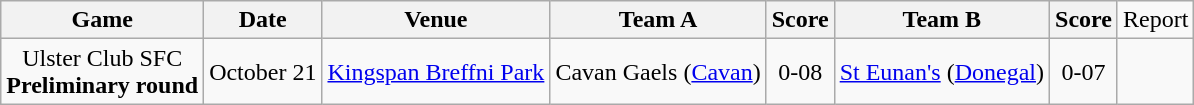<table class="wikitable">
<tr>
<th>Game</th>
<th>Date</th>
<th>Venue</th>
<th>Team A</th>
<th>Score</th>
<th>Team B</th>
<th>Score</th>
<td>Report</td>
</tr>
<tr align="center">
<td>Ulster Club SFC<br><strong>Preliminary round</strong></td>
<td>October 21</td>
<td><a href='#'>Kingspan Breffni Park</a></td>
<td>Cavan Gaels (<a href='#'>Cavan</a>)</td>
<td>0-08</td>
<td><a href='#'>St Eunan's</a> (<a href='#'>Donegal</a>)</td>
<td>0-07</td>
<td></td>
</tr>
</table>
